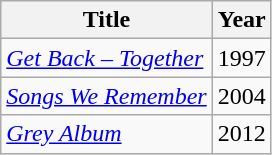<table class="wikitable">
<tr>
<th>Title</th>
<th>Year</th>
</tr>
<tr>
<td><em><a href='#'>Get Back – Together</a></em></td>
<td>1997</td>
</tr>
<tr>
<td><em><a href='#'>Songs We Remember</a></em></td>
<td>2004</td>
</tr>
<tr>
<td><a href='#'><em>Grey Album</em></a></td>
<td>2012</td>
</tr>
</table>
